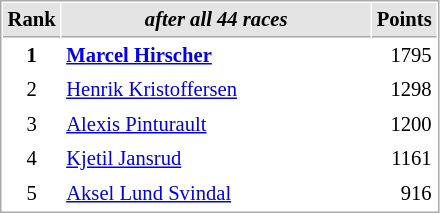<table cellspacing="1" cellpadding="3" style="border:1px solid #aaa; font-size:86%;">
<tr style="background:#e4e4e4;">
<th style="border-bottom:1px solid #aaa; width:10px;">Rank</th>
<th style="border-bottom:1px solid #aaa; width:200px; white-space:nowrap;"><em>after all 44 races</em> </th>
<th style="border-bottom:1px solid #aaa; width:20px;">Points</th>
</tr>
<tr |-style="background:#FFFDD0">
<td style="text-align:center;"><strong>1</strong></td>
<td><strong> <a href='#'>Marcel Hirscher</a></strong></td>
<td align="right">1795</td>
</tr>
<tr>
<td style="text-align:center;">2</td>
<td style="white-space: nowrap;"> <a href='#'>Henrik Kristoffersen</a></td>
<td align="right">1298</td>
</tr>
<tr>
<td style="text-align:center;">3</td>
<td> <a href='#'>Alexis Pinturault</a></td>
<td align="right">1200</td>
</tr>
<tr>
<td style="text-align:center;">4</td>
<td style="white-space: nowrap;"> <a href='#'>Kjetil Jansrud</a></td>
<td align="right">1161</td>
</tr>
<tr>
<td style="text-align:center;">5</td>
<td> <a href='#'>Aksel Lund Svindal</a></td>
<td align="right">916</td>
</tr>
</table>
